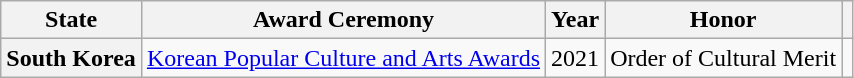<table class="wikitable plainrowheaders sortable" style="margin-right: 0;">
<tr>
<th scope="col">State</th>
<th scope="col">Award Ceremony</th>
<th scope="col">Year</th>
<th scope="col">Honor</th>
<th class="unsortable" scope="col"></th>
</tr>
<tr>
<th scope="row" rowspan="1">South Korea</th>
<td rowspan="2"><a href='#'>Korean Popular Culture and Arts Awards</a></td>
<td style="text-align:center">2021</td>
<td>Order of Cultural Merit</td>
<td style="text-align:center"></td>
</tr>
</table>
